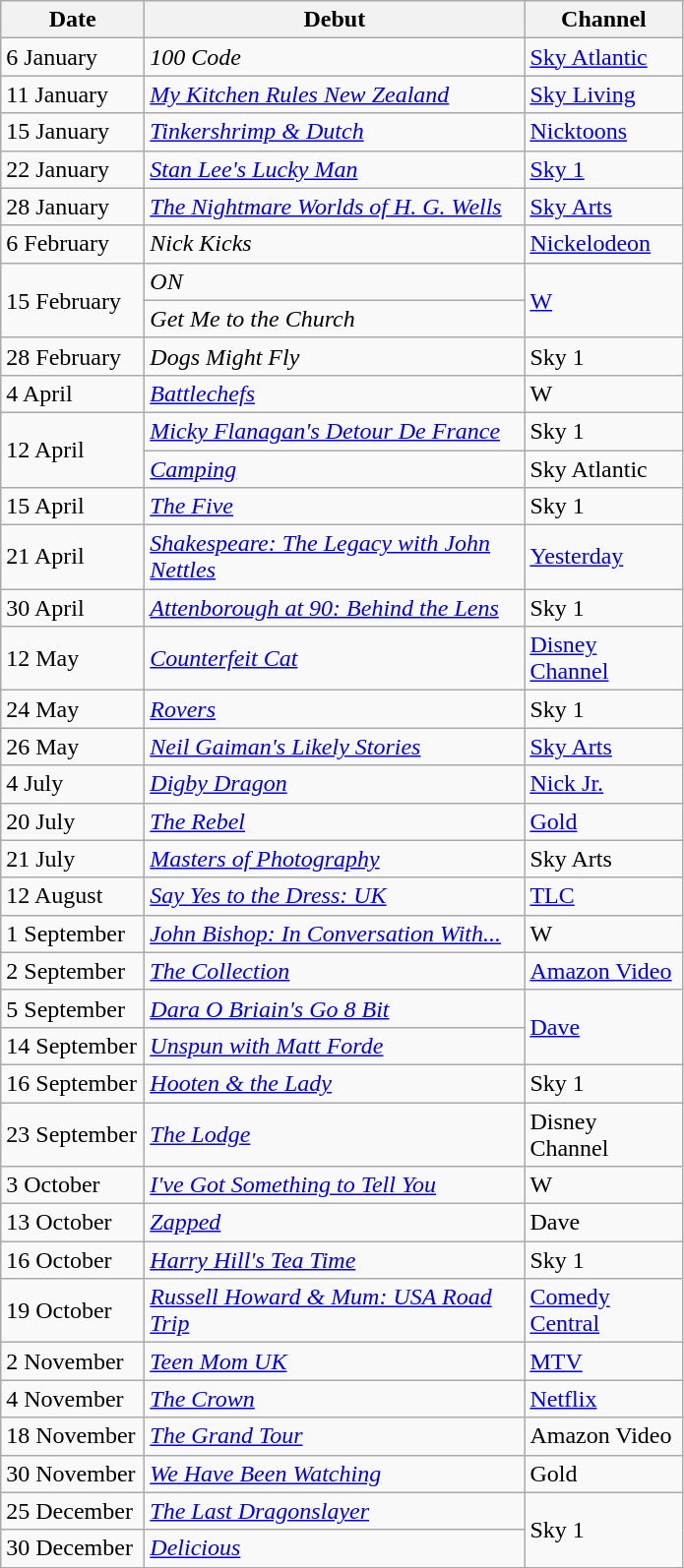<table class="wikitable">
<tr>
<th width=90>Date</th>
<th width=250>Debut</th>
<th width=100>Channel</th>
</tr>
<tr>
<td>6 January</td>
<td><em>100 Code</em></td>
<td><a href='#'>Sky Atlantic</a></td>
</tr>
<tr>
<td>11 January</td>
<td><em><a href='#'>My Kitchen Rules New Zealand</a></em></td>
<td><a href='#'>Sky Living</a></td>
</tr>
<tr>
<td>15 January</td>
<td><em><a href='#'>Tinkershrimp & Dutch</a></em></td>
<td><a href='#'>Nicktoons</a></td>
</tr>
<tr>
<td>22 January</td>
<td><em><a href='#'>Stan Lee's Lucky Man</a></em></td>
<td><a href='#'>Sky 1</a></td>
</tr>
<tr>
<td>28 January</td>
<td><em><a href='#'>The Nightmare Worlds of H. G. Wells</a></em></td>
<td><a href='#'>Sky Arts</a></td>
</tr>
<tr>
<td>6 February</td>
<td><em>Nick Kicks</em></td>
<td><a href='#'>Nickelodeon</a></td>
</tr>
<tr>
<td rowspan=2>15 February</td>
<td><em>ON</em></td>
<td rowspan=2><a href='#'>W</a></td>
</tr>
<tr>
<td><em>Get Me to the Church</em></td>
</tr>
<tr>
<td>28 February</td>
<td><em>Dogs Might Fly</em></td>
<td>Sky 1</td>
</tr>
<tr>
<td>4 April</td>
<td><em><a href='#'>Battlechefs</a></em></td>
<td>W</td>
</tr>
<tr>
<td rowspan=2>12 April</td>
<td><em><a href='#'>Micky Flanagan's Detour De France</a></em></td>
<td>Sky 1</td>
</tr>
<tr>
<td><em><a href='#'>Camping</a></em></td>
<td>Sky Atlantic</td>
</tr>
<tr>
<td>15 April</td>
<td><em><a href='#'>The Five</a></em></td>
<td>Sky 1</td>
</tr>
<tr>
<td>21 April</td>
<td><em><a href='#'>Shakespeare: The Legacy with John Nettles</a></em></td>
<td><a href='#'>Yesterday</a></td>
</tr>
<tr>
<td>30 April</td>
<td><em><a href='#'>Attenborough at 90: Behind the Lens</a></em></td>
<td>Sky 1</td>
</tr>
<tr>
<td>12 May</td>
<td><em><a href='#'>Counterfeit Cat</a></em></td>
<td><a href='#'>Disney Channel</a></td>
</tr>
<tr>
<td>24 May</td>
<td><em><a href='#'>Rovers</a></em></td>
<td>Sky 1</td>
</tr>
<tr>
<td>26 May</td>
<td><em><a href='#'>Neil Gaiman's Likely Stories</a></em></td>
<td><a href='#'>Sky Arts</a></td>
</tr>
<tr>
<td>4 July</td>
<td><em><a href='#'>Digby Dragon</a></em></td>
<td><a href='#'>Nick Jr.</a></td>
</tr>
<tr>
<td>20 July</td>
<td><em><a href='#'>The Rebel</a></em></td>
<td><a href='#'>Gold</a></td>
</tr>
<tr>
<td>21 July</td>
<td><em><a href='#'>Masters of Photography</a></em></td>
<td>Sky Arts</td>
</tr>
<tr>
<td>12 August</td>
<td><em><a href='#'>Say Yes to the Dress: UK</a></em></td>
<td><a href='#'>TLC</a></td>
</tr>
<tr>
<td>1 September</td>
<td><em><a href='#'>John Bishop: In Conversation With...</a></em></td>
<td>W</td>
</tr>
<tr>
<td>2 September</td>
<td><em><a href='#'>The Collection</a></em></td>
<td><a href='#'>Amazon Video</a></td>
</tr>
<tr>
<td>5 September</td>
<td><em><a href='#'>Dara O Briain's Go 8 Bit</a></em></td>
<td rowspan=2><a href='#'>Dave</a></td>
</tr>
<tr>
<td>14 September</td>
<td><em><a href='#'>Unspun with Matt Forde</a></em></td>
</tr>
<tr>
<td>16 September</td>
<td><em><a href='#'>Hooten & the Lady</a></em></td>
<td>Sky 1</td>
</tr>
<tr>
<td>23 September</td>
<td><em><a href='#'>The Lodge</a></em></td>
<td>Disney Channel</td>
</tr>
<tr>
<td>3 October</td>
<td><em><a href='#'>I've Got Something to Tell You</a></em></td>
<td>W</td>
</tr>
<tr>
<td>13 October</td>
<td><em><a href='#'>Zapped</a></em></td>
<td>Dave</td>
</tr>
<tr>
<td>16 October</td>
<td><em><a href='#'>Harry Hill's Tea Time</a></em></td>
<td>Sky 1</td>
</tr>
<tr>
<td>19 October</td>
<td><em><a href='#'>Russell Howard & Mum: USA Road Trip</a></em></td>
<td><a href='#'>Comedy Central</a></td>
</tr>
<tr>
<td>2 November</td>
<td><em><a href='#'>Teen Mom UK</a></em></td>
<td><a href='#'>MTV</a></td>
</tr>
<tr>
<td>4 November</td>
<td><em><a href='#'>The Crown</a></em></td>
<td><a href='#'>Netflix</a></td>
</tr>
<tr>
<td>18 November</td>
<td><em><a href='#'>The Grand Tour</a></em></td>
<td>Amazon Video</td>
</tr>
<tr>
<td>30 November</td>
<td><em><a href='#'>We Have Been Watching</a></em></td>
<td>Gold</td>
</tr>
<tr>
<td>25 December</td>
<td><em><a href='#'>The Last Dragonslayer</a></em></td>
<td rowspan="2">Sky 1</td>
</tr>
<tr>
<td>30 December</td>
<td><em><a href='#'>Delicious</a></em></td>
</tr>
</table>
